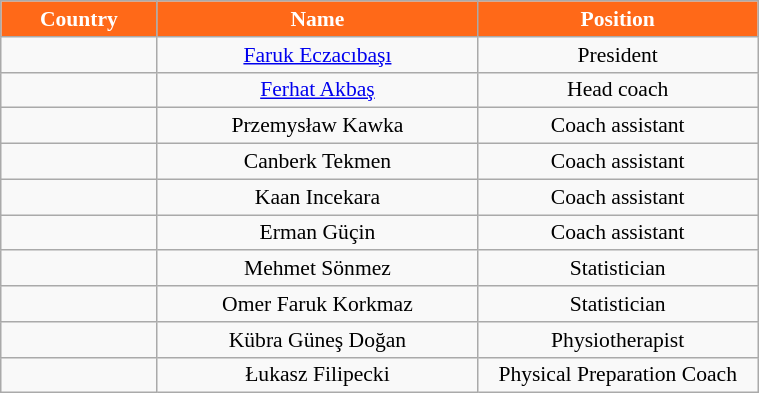<table class="wikitable" style="text-align:center; font-size:90%; width:40%;">
<tr>
<th style="background:#FF6918; color:#FFFFFF; text-align:center; width:5%;">Country</th>
<th style="background:#FF6918; color:#FFFFFF; text-align:center; width:15%;">Name</th>
<th style="background:#FF6918; color:#FFFFFF; text-align:center; width:10%;">Position</th>
</tr>
<tr>
<td></td>
<td><a href='#'>Faruk Eczacıbaşı</a></td>
<td>President</td>
</tr>
<tr>
<td></td>
<td><a href='#'>Ferhat Akbaş</a></td>
<td>Head coach</td>
</tr>
<tr>
<td></td>
<td>Przemysław Kawka</td>
<td>Coach assistant</td>
</tr>
<tr>
<td></td>
<td>Canberk Tekmen</td>
<td>Coach assistant</td>
</tr>
<tr>
<td></td>
<td>Kaan Incekara</td>
<td>Coach assistant</td>
</tr>
<tr>
<td></td>
<td>Erman Güçin</td>
<td>Coach assistant</td>
</tr>
<tr>
<td></td>
<td>Mehmet Sönmez</td>
<td>Statistician</td>
</tr>
<tr>
<td></td>
<td>Omer Faruk Korkmaz</td>
<td>Statistician</td>
</tr>
<tr>
<td></td>
<td>Kübra Güneş Doğan</td>
<td>Physiotherapist</td>
</tr>
<tr>
<td></td>
<td>Łukasz Filipecki</td>
<td>Physical Preparation Coach</td>
</tr>
</table>
